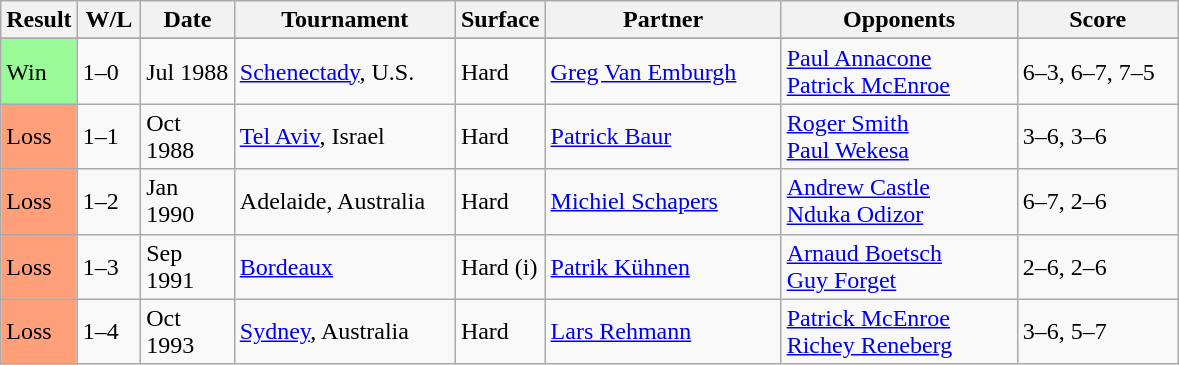<table class="sortable wikitable">
<tr>
<th style="width:40px">Result</th>
<th style="width:35px" class="unsortable">W/L</th>
<th style="width:55px">Date</th>
<th style="width:140px">Tournament</th>
<th style="width:50px">Surface</th>
<th style="width:150px">Partner</th>
<th style="width:150px">Opponents</th>
<th style="width:100px" class="unsortable">Score</th>
</tr>
<tr>
</tr>
<tr>
<td style="background:#98fb98;">Win</td>
<td>1–0</td>
<td>Jul 1988</td>
<td><a href='#'>Schenectady</a>, U.S.</td>
<td>Hard</td>
<td> <a href='#'>Greg Van Emburgh</a></td>
<td> <a href='#'>Paul Annacone</a> <br>  <a href='#'>Patrick McEnroe</a></td>
<td>6–3, 6–7, 7–5</td>
</tr>
<tr>
<td style="background:#ffa07a;">Loss</td>
<td>1–1</td>
<td>Oct 1988</td>
<td><a href='#'>Tel Aviv</a>, Israel</td>
<td>Hard</td>
<td> <a href='#'>Patrick Baur</a></td>
<td> <a href='#'>Roger Smith</a> <br>  <a href='#'>Paul Wekesa</a></td>
<td>3–6, 3–6</td>
</tr>
<tr>
<td style="background:#ffa07a;">Loss</td>
<td>1–2</td>
<td>Jan 1990</td>
<td>Adelaide, Australia</td>
<td>Hard</td>
<td> <a href='#'>Michiel Schapers</a></td>
<td> <a href='#'>Andrew Castle</a><br> <a href='#'>Nduka Odizor</a></td>
<td>6–7, 2–6</td>
</tr>
<tr>
<td style="background:#ffa07a;">Loss</td>
<td>1–3</td>
<td>Sep 1991</td>
<td><a href='#'>Bordeaux</a></td>
<td>Hard (i)</td>
<td> <a href='#'>Patrik Kühnen</a></td>
<td> <a href='#'>Arnaud Boetsch</a><br> <a href='#'>Guy Forget</a></td>
<td>2–6, 2–6</td>
</tr>
<tr>
<td style="background:#ffa07a;">Loss</td>
<td>1–4</td>
<td>Oct 1993</td>
<td><a href='#'>Sydney</a>, Australia</td>
<td>Hard</td>
<td> <a href='#'>Lars Rehmann</a></td>
<td> <a href='#'>Patrick McEnroe</a><br> <a href='#'>Richey Reneberg</a></td>
<td>3–6, 5–7</td>
</tr>
</table>
